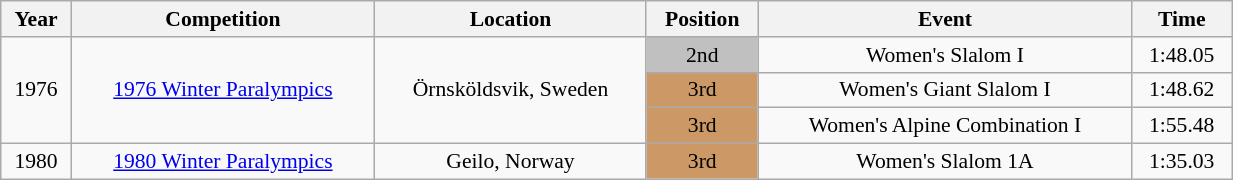<table class="wikitable" width=65% style="font-size:90%; text-align:center;">
<tr>
<th>Year</th>
<th>Competition</th>
<th>Location</th>
<th>Position</th>
<th>Event</th>
<th>Time</th>
</tr>
<tr>
<td rowspan=3>1976</td>
<td rowspan=3><a href='#'>1976 Winter Paralympics</a></td>
<td rowspan=3>Örnsköldsvik, Sweden</td>
<td bgcolor=silver>2nd</td>
<td>Women's Slalom I</td>
<td>1:48.05</td>
</tr>
<tr>
<td bgcolor=cc9966>3rd</td>
<td>Women's Giant Slalom I</td>
<td>1:48.62</td>
</tr>
<tr>
<td bgcolor=cc9966>3rd</td>
<td>Women's Alpine Combination I</td>
<td>1:55.48</td>
</tr>
<tr>
<td>1980</td>
<td><a href='#'>1980 Winter Paralympics</a></td>
<td>Geilo, Norway</td>
<td bgcolor=cc9966>3rd</td>
<td>Women's Slalom 1A</td>
<td>1:35.03</td>
</tr>
</table>
